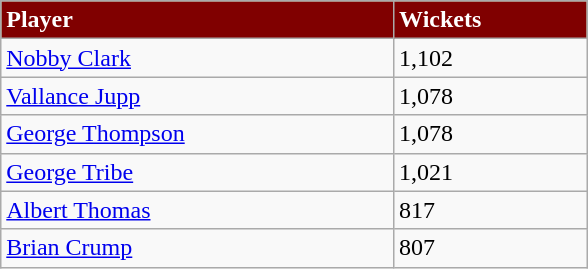<table class="wikitable" style="width:31%">
<tr style="background:#bdb76b;">
<th style="background:maroon; color:white; text-align:left;">Player</th>
<th style="background:maroon; color:white; text-align:left;">Wickets</th>
</tr>
<tr>
<td><a href='#'>Nobby Clark</a></td>
<td>1,102</td>
</tr>
<tr>
<td><a href='#'>Vallance Jupp</a></td>
<td>1,078</td>
</tr>
<tr>
<td><a href='#'>George Thompson</a></td>
<td>1,078</td>
</tr>
<tr>
<td><a href='#'>George Tribe</a></td>
<td>1,021</td>
</tr>
<tr>
<td><a href='#'>Albert Thomas</a></td>
<td>817</td>
</tr>
<tr>
<td><a href='#'>Brian Crump</a></td>
<td>807</td>
</tr>
</table>
